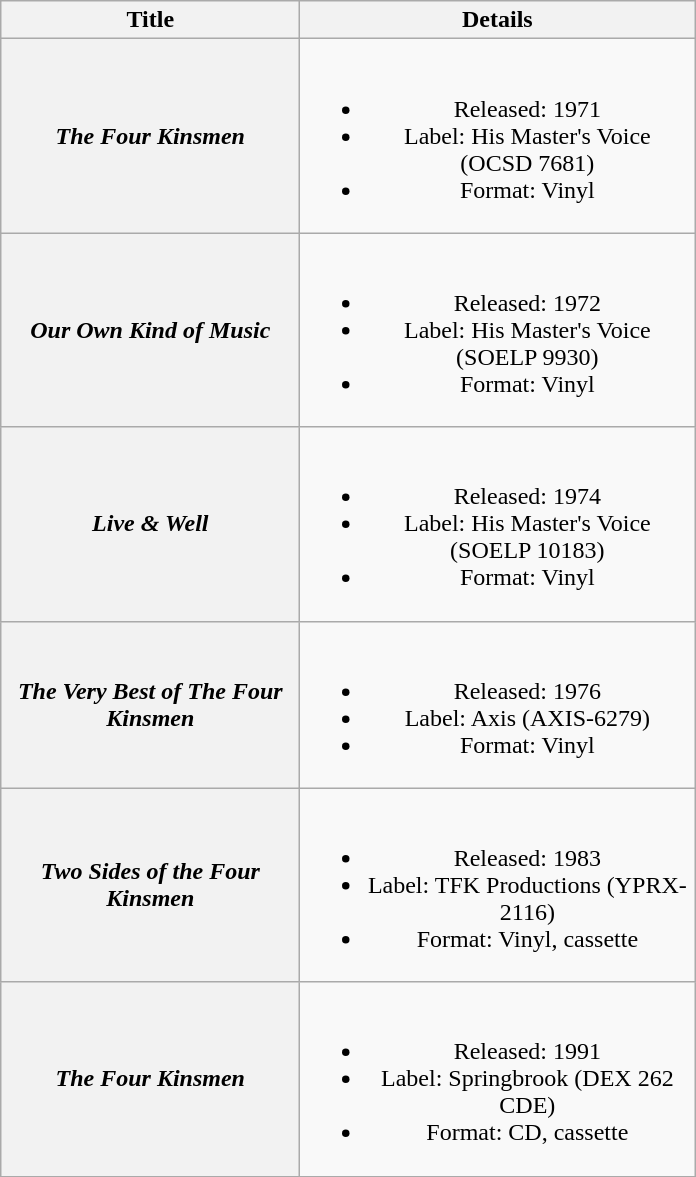<table class="wikitable plainrowheaders" style="text-align:center;" border="1">
<tr>
<th scope="col" style="width:12em;">Title</th>
<th scope="col" style="width:16em;">Details</th>
</tr>
<tr>
<th scope="row"><em>The Four Kinsmen</em></th>
<td><br><ul><li>Released: 1971</li><li>Label: His Master's Voice (OCSD 7681)</li><li>Format: Vinyl</li></ul></td>
</tr>
<tr>
<th scope="row"><em>Our Own Kind of Music</em></th>
<td><br><ul><li>Released: 1972</li><li>Label: His Master's Voice (SOELP 9930)</li><li>Format: Vinyl</li></ul></td>
</tr>
<tr>
<th scope="row"><em>Live & Well</em></th>
<td><br><ul><li>Released: 1974</li><li>Label: His Master's Voice (SOELP 10183)</li><li>Format: Vinyl</li></ul></td>
</tr>
<tr>
<th scope="row"><em>The Very Best of The Four Kinsmen</em></th>
<td><br><ul><li>Released: 1976</li><li>Label: Axis (AXIS-6279)</li><li>Format: Vinyl</li></ul></td>
</tr>
<tr>
<th scope="row"><em>Two Sides of the Four Kinsmen</em></th>
<td><br><ul><li>Released: 1983</li><li>Label: TFK Productions (YPRX-2116)</li><li>Format: Vinyl, cassette</li></ul></td>
</tr>
<tr>
<th scope="row"><em>The Four Kinsmen</em></th>
<td><br><ul><li>Released: 1991</li><li>Label: Springbrook (DEX 262 CDE)</li><li>Format: CD, cassette</li></ul></td>
</tr>
</table>
